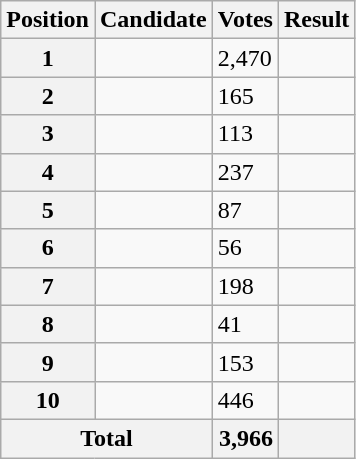<table class="wikitable sortable col3right">
<tr>
<th scope="col">Position</th>
<th scope="col">Candidate</th>
<th scope="col">Votes</th>
<th scope="col">Result</th>
</tr>
<tr>
<th scope="row">1</th>
<td></td>
<td>2,470</td>
<td></td>
</tr>
<tr>
<th scope="row">2</th>
<td></td>
<td>165</td>
<td></td>
</tr>
<tr>
<th scope="row">3</th>
<td></td>
<td>113</td>
<td></td>
</tr>
<tr>
<th scope="row">4</th>
<td></td>
<td>237</td>
<td></td>
</tr>
<tr>
<th scope="row">5</th>
<td></td>
<td>87</td>
<td></td>
</tr>
<tr>
<th scope="row">6</th>
<td></td>
<td>56</td>
<td></td>
</tr>
<tr>
<th scope="row">7</th>
<td></td>
<td>198</td>
<td></td>
</tr>
<tr>
<th scope="row">8</th>
<td></td>
<td>41</td>
<td></td>
</tr>
<tr>
<th scope="row">9</th>
<td></td>
<td>153</td>
<td></td>
</tr>
<tr>
<th scope="row">10</th>
<td></td>
<td>446</td>
<td></td>
</tr>
<tr class=sortbottom>
<th scope="row" colspan="2">Total</th>
<th style="text-align:right">3,966</th>
<th></th>
</tr>
</table>
